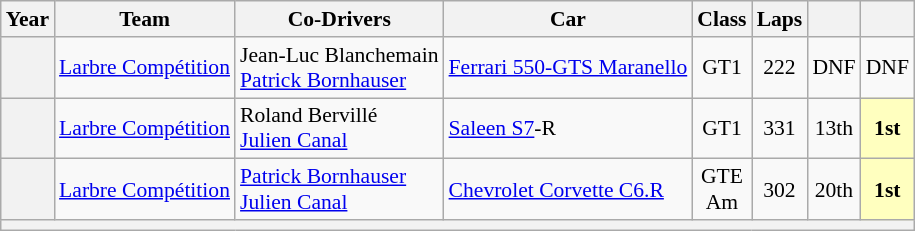<table class="wikitable" style="text-align:center; font-size:90%">
<tr>
<th>Year</th>
<th>Team</th>
<th>Co-Drivers</th>
<th>Car</th>
<th>Class</th>
<th>Laps</th>
<th></th>
<th></th>
</tr>
<tr>
<th></th>
<td align="left"> <a href='#'>Larbre Compétition</a></td>
<td align="left"> Jean-Luc Blanchemain<br> <a href='#'>Patrick Bornhauser</a></td>
<td align="left"><a href='#'>Ferrari 550-GTS Maranello</a></td>
<td>GT1</td>
<td>222</td>
<td>DNF</td>
<td>DNF</td>
</tr>
<tr>
<th></th>
<td align="left"> <a href='#'>Larbre Compétition</a></td>
<td align="left"> Roland Bervillé<br> <a href='#'>Julien Canal</a></td>
<td align="left"><a href='#'>Saleen S7</a>-R</td>
<td>GT1</td>
<td>331</td>
<td>13th</td>
<td style="background:#FFFFBF;"><strong>1st</strong></td>
</tr>
<tr>
<th></th>
<td align="left"> <a href='#'>Larbre Compétition</a></td>
<td align="left"> <a href='#'>Patrick Bornhauser</a><br> <a href='#'>Julien Canal</a></td>
<td align="left"><a href='#'>Chevrolet Corvette C6.R</a></td>
<td>GTE<br>Am</td>
<td>302</td>
<td>20th</td>
<td style="background:#FFFFBF;"><strong>1st</strong></td>
</tr>
<tr>
<th colspan="8"></th>
</tr>
</table>
